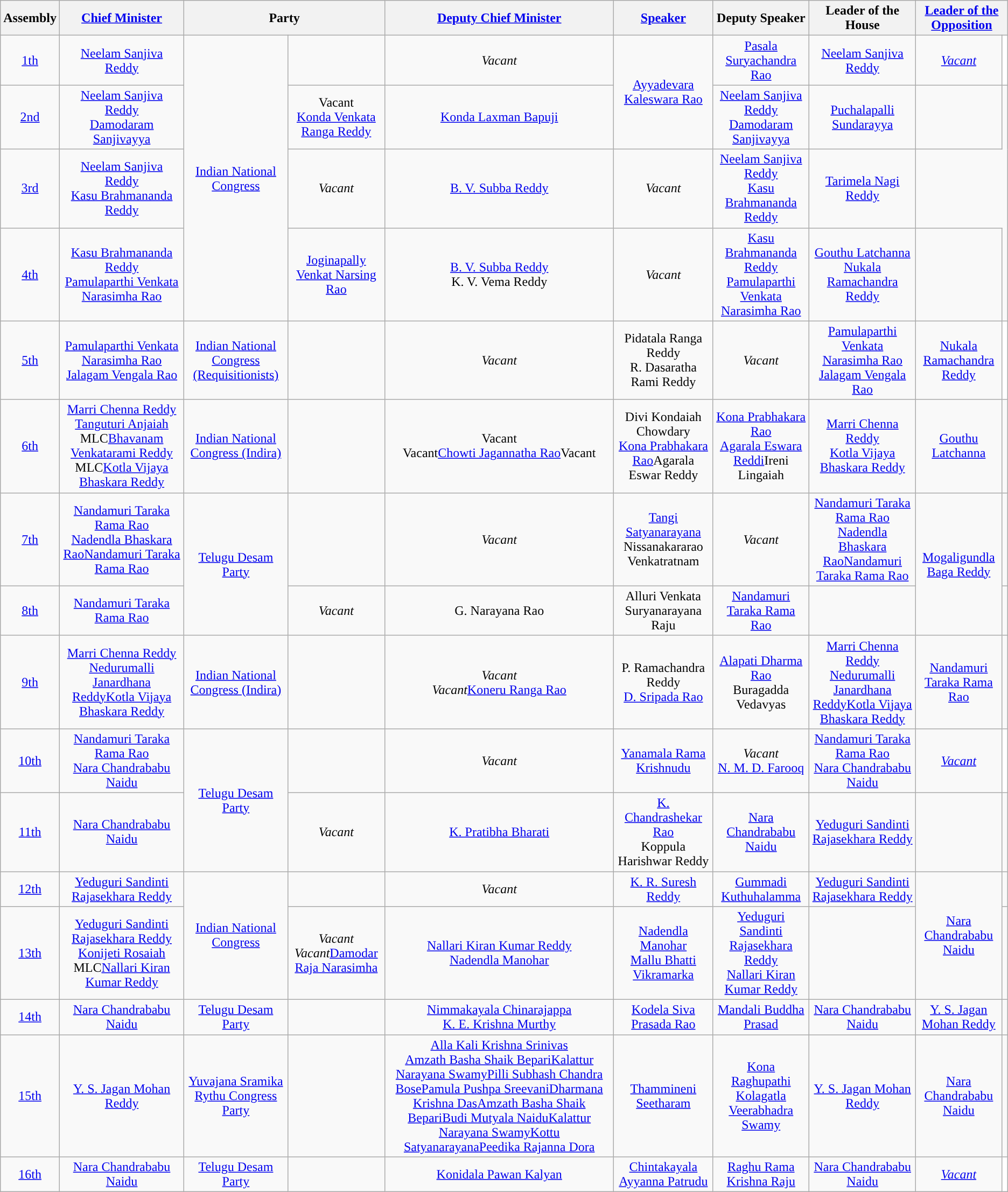<table class="wikitable" style="text-align:center">
<tr>
<th>Assembly<br></th>
<th><a href='#'>Chief Minister</a></th>
<th colspan="2">Party</th>
<th><a href='#'>Deputy Chief Minister</a></th>
<th><a href='#'>Speaker</a></th>
<th>Deputy Speaker</th>
<th>Leader of the House</th>
<th colspan=2><a href='#'>Leader of the Opposition</a></th>
</tr>
<tr>
<td><a href='#'>1th</a><br></td>
<td><a href='#'>Neelam Sanjiva Reddy</a></td>
<td rowspan="4"><a href='#'>Indian National Congress</a></td>
<td></td>
<td><em>Vacant</em></td>
<td rowspan="2"><a href='#'>Ayyadevara Kaleswara Rao</a></td>
<td><a href='#'>Pasala Suryachandra Rao</a></td>
<td><a href='#'>Neelam Sanjiva Reddy</a></td>
<td><a href='#'><em>Vacant</em></a></td>
<td style="background:white;"></td>
</tr>
<tr>
<td><a href='#'>2nd</a><br></td>
<td><a href='#'>Neelam Sanjiva Reddy</a><br><a href='#'>Damodaram Sanjivayya</a></td>
<td>Vacant<br><a href='#'>Konda Venkata Ranga Reddy</a></td>
<td><a href='#'>Konda Laxman Bapuji</a></td>
<td><a href='#'>Neelam Sanjiva Reddy</a><br><a href='#'>Damodaram Sanjivayya</a></td>
<td><a href='#'>Puchalapalli Sundarayya</a></td>
<td></td>
</tr>
<tr>
<td><a href='#'>3rd</a><br></td>
<td><a href='#'>Neelam Sanjiva Reddy</a><br><a href='#'>Kasu Brahmananda Reddy</a></td>
<td><em>Vacant</em></td>
<td><a href='#'>B. V. Subba Reddy</a></td>
<td><em>Vacant</em></td>
<td><a href='#'>Neelam Sanjiva Reddy</a><br><a href='#'>Kasu Brahmananda Reddy</a></td>
<td><a href='#'>Tarimela Nagi Reddy</a></td>
</tr>
<tr>
<td><a href='#'>4th</a><br></td>
<td><a href='#'>Kasu Brahmananda Reddy</a><br><a href='#'>Pamulaparthi Venkata Narasimha Rao</a></td>
<td><a href='#'>Joginapally Venkat Narsing Rao</a></td>
<td><a href='#'>B. V. Subba Reddy</a><br>K. V. Vema Reddy</td>
<td><em>Vacant</em></td>
<td><a href='#'>Kasu Brahmananda Reddy</a><br><a href='#'>Pamulaparthi Venkata Narasimha Rao</a></td>
<td><a href='#'>Gouthu Latchanna</a> <a href='#'>Nukala Ramachandra Reddy</a></td>
<td></td>
</tr>
<tr>
<td><a href='#'>5th</a><br></td>
<td><a href='#'>Pamulaparthi Venkata Narasimha Rao</a><br><a href='#'>Jalagam Vengala Rao</a></td>
<td><a href='#'>Indian National Congress (Requisitionists)</a></td>
<td></td>
<td><em>Vacant</em></td>
<td>Pidatala Ranga Reddy<br>R. Dasaratha Rami Reddy</td>
<td><em>Vacant</em></td>
<td><a href='#'>Pamulaparthi Venkata Narasimha Rao</a><br><a href='#'>Jalagam Vengala Rao</a></td>
<td><a href='#'>Nukala Ramachandra Reddy</a></td>
<td style="background:white;"></td>
</tr>
<tr>
<td><a href='#'>6th</a><br></td>
<td><a href='#'>Marri Chenna Reddy</a><br><a href='#'>Tanguturi Anjaiah</a> MLC<a href='#'>Bhavanam Venkatarami Reddy</a> MLC<a href='#'>Kotla Vijaya Bhaskara Reddy</a></td>
<td><a href='#'>Indian National Congress (Indira)</a></td>
<td></td>
<td>Vacant<br>Vacant<a href='#'>Chowti Jagannatha Rao</a>Vacant</td>
<td>Divi Kondaiah Chowdary<br><a href='#'>Kona Prabhakara Rao</a>Agarala Eswar Reddy</td>
<td><a href='#'>Kona Prabhakara Rao</a><br><a href='#'>Agarala Eswara Reddi</a>Ireni Lingaiah</td>
<td><a href='#'>Marri Chenna Reddy</a><br><a href='#'>Kotla Vijaya Bhaskara Reddy</a></td>
<td><a href='#'>Gouthu Latchanna</a></td>
<td></td>
</tr>
<tr>
<td><a href='#'>7th</a><br></td>
<td><a href='#'>Nandamuri Taraka Rama Rao</a><br><a href='#'>Nadendla Bhaskara Rao</a><a href='#'>Nandamuri Taraka Rama Rao</a></td>
<td rowspan="2"><a href='#'>Telugu Desam Party</a></td>
<td></td>
<td><em>Vacant</em></td>
<td><a href='#'>Tangi Satyanarayana</a><br>Nissanakararao Venkatratnam</td>
<td><em>Vacant</em></td>
<td><a href='#'>Nandamuri Taraka Rama Rao</a><br><a href='#'>Nadendla Bhaskara Rao</a><a href='#'>Nandamuri Taraka Rama Rao</a></td>
<td rowspan=2><a href='#'>Mogaligundla Baga Reddy</a></td>
<td></td>
</tr>
<tr>
<td><a href='#'>8th</a><br></td>
<td><a href='#'>Nandamuri Taraka Rama Rao</a></td>
<td><em>Vacant</em></td>
<td>G. Narayana Rao</td>
<td>Alluri Venkata Suryanarayana Raju</td>
<td><a href='#'>Nandamuri Taraka Rama Rao</a></td>
</tr>
<tr>
<td><a href='#'>9th</a><br></td>
<td><a href='#'>Marri Chenna Reddy</a><br><a href='#'>Nedurumalli Janardhana Reddy</a><a href='#'>Kotla Vijaya Bhaskara Reddy</a></td>
<td><a href='#'>Indian National Congress (Indira)</a></td>
<td></td>
<td><em>Vacant</em><br><em>Vacant</em><a href='#'>Koneru Ranga Rao</a></td>
<td>P. Ramachandra Reddy<br><a href='#'>D. Sripada Rao</a></td>
<td><a href='#'>Alapati Dharma Rao</a><br>Buragadda Vedavyas</td>
<td><a href='#'>Marri Chenna Reddy</a><br><a href='#'>Nedurumalli Janardhana Reddy</a><a href='#'>Kotla Vijaya Bhaskara Reddy</a></td>
<td><a href='#'>Nandamuri Taraka Rama Rao</a></td>
<td></td>
</tr>
<tr>
<td><a href='#'>10th</a><br></td>
<td><a href='#'>Nandamuri Taraka Rama Rao</a><br><a href='#'>Nara Chandrababu Naidu</a></td>
<td rowspan="2"><a href='#'>Telugu Desam Party</a></td>
<td></td>
<td><em>Vacant</em></td>
<td><a href='#'>Yanamala Rama Krishnudu</a></td>
<td><em>Vacant</em><br><a href='#'>N. M. D. Farooq</a></td>
<td><a href='#'>Nandamuri Taraka Rama Rao</a><br><a href='#'>Nara Chandrababu Naidu</a></td>
<td><a href='#'><em>Vacant</em></a></td>
<td style="background:white;"></td>
</tr>
<tr>
<td><a href='#'>11th</a><br></td>
<td><a href='#'>Nara Chandrababu Naidu</a></td>
<td><em>Vacant</em></td>
<td><a href='#'>K. Pratibha Bharati</a></td>
<td><a href='#'>K. Chandrashekar Rao</a><br>Koppula Harishwar Reddy</td>
<td><a href='#'>Nara Chandrababu Naidu</a></td>
<td><a href='#'>Yeduguri Sandinti Rajasekhara Reddy</a></td>
<td></td>
</tr>
<tr>
<td><a href='#'>12th</a><br></td>
<td><a href='#'>Yeduguri Sandinti Rajasekhara Reddy</a></td>
<td rowspan="2"><a href='#'>Indian National Congress</a></td>
<td></td>
<td><em>Vacant</em></td>
<td><a href='#'>K. R. Suresh Reddy</a></td>
<td><a href='#'>Gummadi Kuthuhalamma</a></td>
<td><a href='#'>Yeduguri Sandinti Rajasekhara Reddy</a></td>
<td rowspan=2><a href='#'>Nara Chandrababu Naidu</a></td>
<td></td>
</tr>
<tr>
<td><a href='#'>13th</a><br></td>
<td><a href='#'>Yeduguri Sandinti Rajasekhara Reddy</a><br><a href='#'>Konijeti Rosaiah</a> MLC<a href='#'>Nallari Kiran Kumar Reddy</a></td>
<td><em>Vacant</em><br><em>Vacant</em><a href='#'>Damodar Raja Narasimha</a></td>
<td><a href='#'>Nallari Kiran Kumar Reddy</a><br><a href='#'>Nadendla Manohar</a></td>
<td><a href='#'>Nadendla Manohar</a><br><a href='#'>Mallu Bhatti Vikramarka</a></td>
<td><a href='#'>Yeduguri Sandinti Rajasekhara Reddy</a><br><a href='#'>Nallari Kiran Kumar Reddy</a></td>
</tr>
<tr>
<td><a href='#'>14th</a><br></td>
<td><a href='#'>Nara Chandrababu Naidu</a></td>
<td><a href='#'>Telugu Desam Party</a></td>
<td></td>
<td><a href='#'>Nimmakayala Chinarajappa</a><br><a href='#'>K. E. Krishna Murthy</a></td>
<td><a href='#'>Kodela Siva Prasada Rao</a></td>
<td><a href='#'>Mandali Buddha Prasad</a></td>
<td><a href='#'>Nara Chandrababu Naidu</a></td>
<td><a href='#'>Y. S. Jagan Mohan Reddy</a></td>
<td></td>
</tr>
<tr>
<td><a href='#'>15th</a><br></td>
<td><a href='#'>Y. S. Jagan Mohan Reddy</a></td>
<td><a href='#'>Yuvajana Sramika Rythu Congress Party</a></td>
<td></td>
<td><a href='#'>Alla Kali Krishna Srinivas</a><br><a href='#'>Amzath Basha Shaik Bepari</a><a href='#'>Kalattur Narayana Swamy</a><a href='#'>Pilli Subhash Chandra Bose</a><a href='#'>Pamula Pushpa Sreevani</a><a href='#'>Dharmana Krishna Das</a><a href='#'>Amzath Basha Shaik Bepari</a><a href='#'>Budi Mutyala Naidu</a><a href='#'>Kalattur Narayana Swamy</a><a href='#'>Kottu Satyanarayana</a><a href='#'>Peedika Rajanna Dora</a></td>
<td><a href='#'>Thammineni Seetharam</a></td>
<td><a href='#'>Kona Raghupathi</a><br><a href='#'>Kolagatla Veerabhadra Swamy</a></td>
<td><a href='#'>Y. S. Jagan Mohan Reddy</a></td>
<td><a href='#'>Nara Chandrababu Naidu</a></td>
<td></td>
</tr>
<tr>
<td><a href='#'>16th</a><br></td>
<td><a href='#'>Nara Chandrababu Naidu</a></td>
<td><a href='#'>Telugu Desam Party</a></td>
<td></td>
<td><a href='#'>Konidala Pawan Kalyan</a></td>
<td><a href='#'>Chintakayala Ayyanna Patrudu</a></td>
<td><a href='#'>Raghu Rama Krishna Raju</a></td>
<td><a href='#'>Nara Chandrababu Naidu</a></td>
<td><a href='#'><em>Vacant</em></a></td>
<td style="background:white;"></td>
</tr>
</table>
